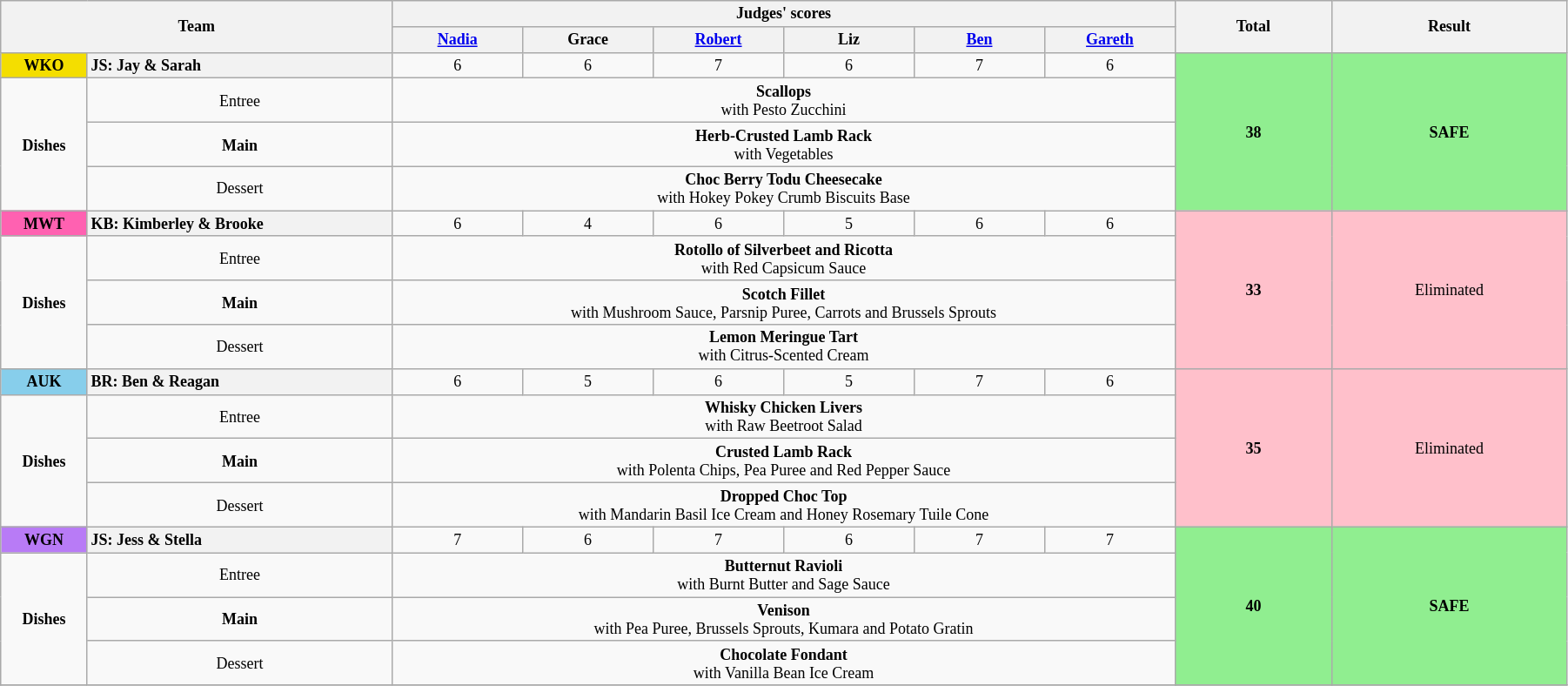<table class="wikitable" style="text-align: center; font-size: 9pt; line-height:14px; width:95%">
<tr>
<th rowspan="2" style="width:25%;" colspan="2">Team</th>
<th colspan="6" style="width:50%;">Judges' scores</th>
<th rowspan="2" style="width:10%;">Total<br></th>
<th rowspan="2" style="width:20%;">Result</th>
</tr>
<tr>
<th style="width:40px;"><a href='#'>Nadia</a></th>
<th style="width:40px;">Grace</th>
<th style="width:40px;"><a href='#'>Robert</a></th>
<th style="width:40px;">Liz</th>
<th style="width:40px;"><a href='#'>Ben</a></th>
<th style="width:40px;"><a href='#'>Gareth</a></th>
</tr>
<tr>
<td scope="row" align="center" style="background:#F4DE00; "><strong>WKO</strong></td>
<th scope="row" style="text-align:left;"><strong>JS: Jay & Sarah</strong></th>
<td>6</td>
<td>6</td>
<td>7</td>
<td>6</td>
<td>7</td>
<td>6</td>
<td rowspan="4" bgcolor="lightgreen"><strong>38</strong></td>
<td rowspan="4" bgcolor="lightgreen"><strong>SAFE</strong></td>
</tr>
<tr>
<td rowspan="3"><strong>Dishes</strong></td>
<td>Entree</td>
<td colspan="6"><strong>Scallops</strong><br>with Pesto Zucchini</td>
</tr>
<tr>
<td><strong>Main</strong></td>
<td colspan="6"><strong>Herb-Crusted Lamb Rack</strong><br>with Vegetables</td>
</tr>
<tr>
<td>Dessert</td>
<td colspan="6"><strong>Choc Berry Todu Cheesecake</strong><br>with Hokey Pokey Crumb Biscuits Base</td>
</tr>
<tr>
<td scope="row" align="center" style="background:#FF61B1; "><strong>MWT</strong></td>
<th scope="row" style="text-align:left;"><strong>KB: Kimberley & Brooke</strong></th>
<td>6</td>
<td>4</td>
<td>6</td>
<td>5</td>
<td>6</td>
<td>6</td>
<td rowspan="4" bgcolor="pink"><strong>33</strong></td>
<td rowspan="4" bgcolor="pink">Eliminated </td>
</tr>
<tr>
<td rowspan="3"><strong>Dishes</strong></td>
<td>Entree</td>
<td colspan="6"><strong>Rotollo of Silverbeet and Ricotta</strong><br>with Red Capsicum Sauce</td>
</tr>
<tr>
<td><strong>Main</strong></td>
<td colspan="6"><strong>Scotch Fillet</strong> <br> with Mushroom Sauce, Parsnip Puree, Carrots and Brussels Sprouts</td>
</tr>
<tr>
<td>Dessert</td>
<td colspan="6"><strong>Lemon Meringue Tart</strong><br>with Citrus-Scented Cream</td>
</tr>
<tr>
<td scope="row" align="center" style="background-color:skyblue; "><strong>AUK</strong></td>
<th scope="row" style="text-align:left;"><strong>BR: Ben & Reagan</strong></th>
<td>6</td>
<td>5</td>
<td>6</td>
<td>5</td>
<td>7</td>
<td>6</td>
<td rowspan="4" bgcolor="pink"><strong>35</strong></td>
<td rowspan="4" bgcolor="pink">Eliminated </td>
</tr>
<tr>
<td rowspan="3"><strong>Dishes</strong></td>
<td>Entree</td>
<td colspan="6"><strong>Whisky Chicken Livers</strong><br>with Raw Beetroot Salad</td>
</tr>
<tr>
<td><strong>Main</strong></td>
<td colspan="6"><strong>Crusted Lamb Rack</strong><br>with Polenta Chips, Pea Puree and Red Pepper Sauce</td>
</tr>
<tr>
<td>Dessert</td>
<td colspan="6"><strong>Dropped Choc Top</strong><br>with Mandarin Basil Ice Cream and Honey Rosemary Tuile Cone</td>
</tr>
<tr>
<td scope="row" align="center" style="background:#B87BF6; "><strong>WGN</strong></td>
<th scope="row" style="text-align:left;"><strong>JS: Jess & Stella</strong></th>
<td>7</td>
<td>6</td>
<td>7</td>
<td>6</td>
<td>7</td>
<td>7</td>
<td rowspan="4" bgcolor="lightgreen"><strong>40</strong></td>
<td rowspan="4" bgcolor="lightgreen"><strong>SAFE</strong></td>
</tr>
<tr>
<td rowspan="3"><strong>Dishes</strong></td>
<td>Entree</td>
<td colspan="6"><strong>Butternut Ravioli</strong><br>with Burnt Butter and Sage Sauce</td>
</tr>
<tr>
<td><strong>Main</strong></td>
<td colspan="6"><strong>Venison</strong><br>with Pea Puree, Brussels Sprouts, Kumara and Potato Gratin</td>
</tr>
<tr>
<td>Dessert</td>
<td colspan="6"><strong>Chocolate Fondant</strong><br>with Vanilla Bean Ice Cream</td>
</tr>
<tr>
</tr>
</table>
